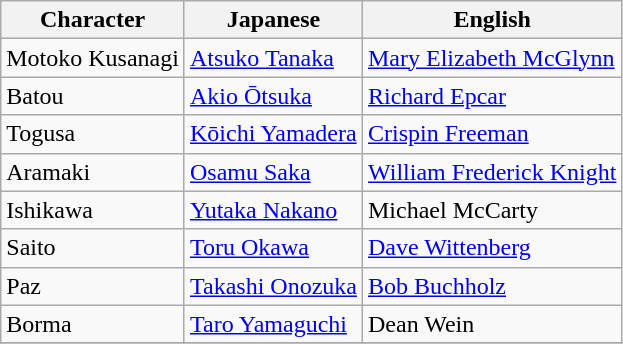<table class="wikitable">
<tr>
<th>Character</th>
<th>Japanese</th>
<th>English</th>
</tr>
<tr>
<td>Motoko Kusanagi</td>
<td><a href='#'>Atsuko Tanaka</a></td>
<td><a href='#'>Mary Elizabeth McGlynn</a></td>
</tr>
<tr>
<td>Batou</td>
<td><a href='#'>Akio Ōtsuka</a></td>
<td><a href='#'>Richard Epcar</a></td>
</tr>
<tr>
<td>Togusa</td>
<td><a href='#'>Kōichi Yamadera</a></td>
<td><a href='#'>Crispin Freeman</a></td>
</tr>
<tr>
<td>Aramaki</td>
<td><a href='#'>Osamu Saka</a></td>
<td><a href='#'>William Frederick Knight</a></td>
</tr>
<tr>
<td>Ishikawa</td>
<td><a href='#'>Yutaka Nakano</a></td>
<td>Michael McCarty</td>
</tr>
<tr>
<td>Saito</td>
<td><a href='#'>Toru Okawa</a></td>
<td><a href='#'>Dave Wittenberg</a></td>
</tr>
<tr>
<td>Paz</td>
<td><a href='#'>Takashi Onozuka</a></td>
<td><a href='#'>Bob Buchholz</a></td>
</tr>
<tr>
<td>Borma</td>
<td><a href='#'>Taro Yamaguchi</a></td>
<td>Dean Wein</td>
</tr>
<tr>
</tr>
</table>
